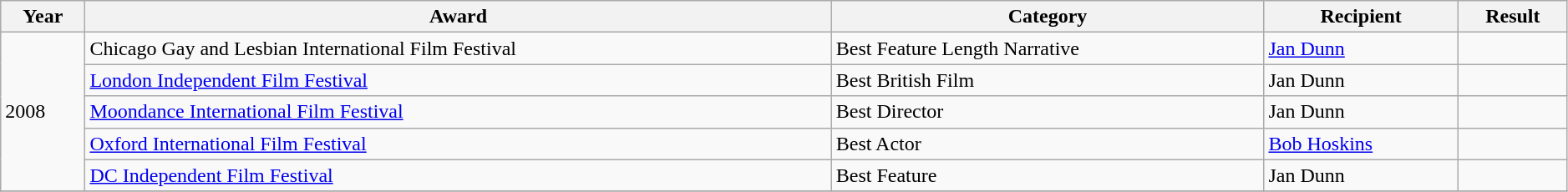<table class="wikitable" style="width:99%;">
<tr>
<th>Year</th>
<th>Award</th>
<th>Category</th>
<th>Recipient</th>
<th>Result</th>
</tr>
<tr>
<td rowspan=5>2008</td>
<td>Chicago Gay and Lesbian International Film Festival</td>
<td>Best Feature Length Narrative</td>
<td><a href='#'>Jan Dunn</a></td>
<td></td>
</tr>
<tr>
<td><a href='#'>London Independent Film Festival</a></td>
<td>Best British Film</td>
<td>Jan Dunn</td>
<td></td>
</tr>
<tr>
<td><a href='#'>Moondance International Film Festival</a></td>
<td>Best Director</td>
<td>Jan Dunn</td>
<td></td>
</tr>
<tr>
<td><a href='#'>Oxford International Film Festival</a></td>
<td>Best Actor</td>
<td><a href='#'>Bob Hoskins</a></td>
<td></td>
</tr>
<tr>
<td><a href='#'>DC Independent Film Festival</a></td>
<td>Best Feature</td>
<td>Jan Dunn</td>
<td></td>
</tr>
<tr>
</tr>
</table>
